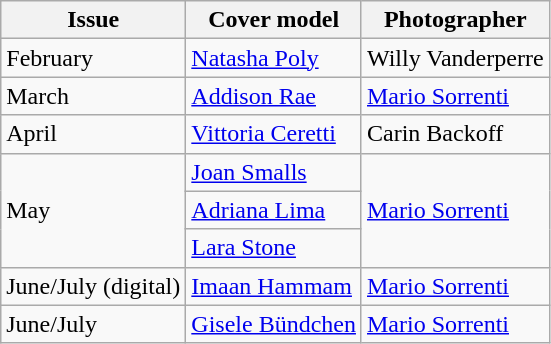<table class="sortable wikitable">
<tr>
<th>Issue</th>
<th>Cover model</th>
<th>Photographer</th>
</tr>
<tr>
<td>February</td>
<td><a href='#'>Natasha Poly</a></td>
<td>Willy Vanderperre</td>
</tr>
<tr>
<td>March</td>
<td><a href='#'>Addison Rae</a></td>
<td><a href='#'>Mario Sorrenti</a></td>
</tr>
<tr>
<td>April</td>
<td><a href='#'>Vittoria Ceretti</a></td>
<td>Carin Backoff</td>
</tr>
<tr>
<td rowspan="3">May</td>
<td><a href='#'>Joan Smalls</a></td>
<td rowspan="3"><a href='#'>Mario Sorrenti</a></td>
</tr>
<tr>
<td><a href='#'>Adriana Lima</a></td>
</tr>
<tr>
<td><a href='#'>Lara Stone</a></td>
</tr>
<tr>
<td>June/July (digital)</td>
<td><a href='#'>Imaan Hammam</a></td>
<td><a href='#'>Mario Sorrenti</a></td>
</tr>
<tr>
<td>June/July</td>
<td><a href='#'>Gisele Bündchen</a></td>
<td><a href='#'>Mario Sorrenti</a></td>
</tr>
</table>
